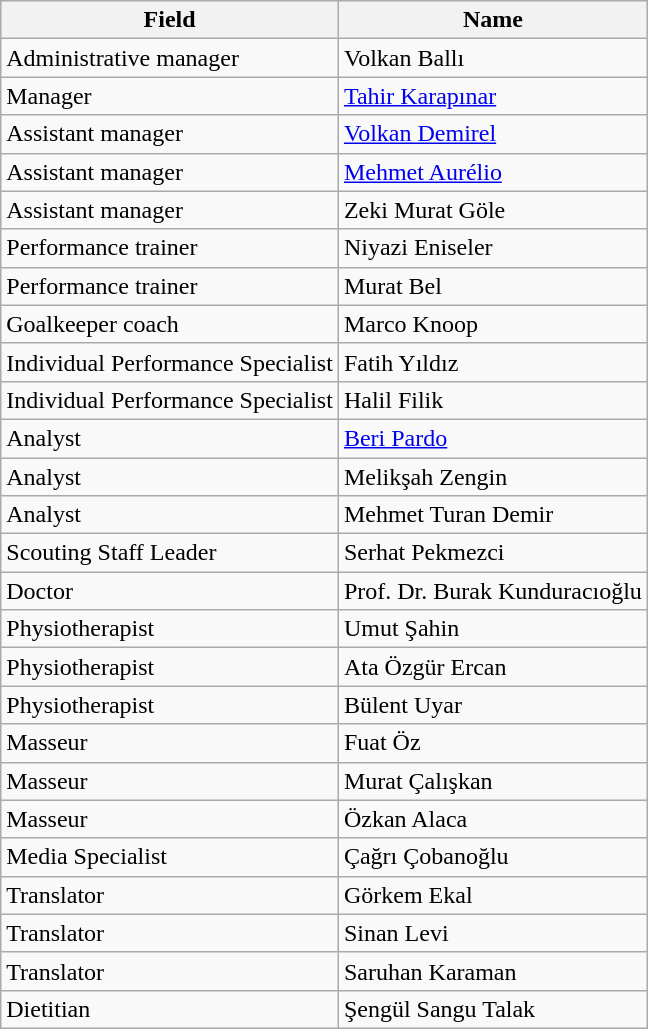<table class="wikitable">
<tr>
<th>Field</th>
<th>Name</th>
</tr>
<tr>
<td>Administrative manager</td>
<td> Volkan Ballı</td>
</tr>
<tr>
<td>Manager</td>
<td> <a href='#'>Tahir Karapınar</a></td>
</tr>
<tr>
<td>Assistant manager</td>
<td> <a href='#'>Volkan Demirel</a></td>
</tr>
<tr>
<td>Assistant manager</td>
<td> <a href='#'>Mehmet Aurélio</a></td>
</tr>
<tr>
<td>Assistant manager</td>
<td> Zeki Murat Göle</td>
</tr>
<tr>
<td>Performance trainer</td>
<td> Niyazi Eniseler</td>
</tr>
<tr>
<td>Performance trainer</td>
<td> Murat Bel</td>
</tr>
<tr>
<td>Goalkeeper coach</td>
<td> Marco Knoop</td>
</tr>
<tr>
<td>Individual Performance Specialist</td>
<td> Fatih Yıldız</td>
</tr>
<tr>
<td>Individual Performance Specialist</td>
<td> Halil Filik</td>
</tr>
<tr>
<td>Analyst</td>
<td> <a href='#'>Beri Pardo</a></td>
</tr>
<tr>
<td>Analyst</td>
<td> Melikşah Zengin</td>
</tr>
<tr>
<td>Analyst</td>
<td> Mehmet Turan Demir</td>
</tr>
<tr>
<td>Scouting Staff Leader</td>
<td> Serhat Pekmezci</td>
</tr>
<tr>
<td>Doctor</td>
<td> Prof. Dr. Burak Kunduracıoğlu</td>
</tr>
<tr>
<td>Physiotherapist</td>
<td> Umut Şahin</td>
</tr>
<tr>
<td>Physiotherapist</td>
<td> Ata Özgür Ercan</td>
</tr>
<tr>
<td>Physiotherapist</td>
<td> Bülent Uyar</td>
</tr>
<tr>
<td>Masseur</td>
<td> Fuat Öz</td>
</tr>
<tr>
<td>Masseur</td>
<td> Murat Çalışkan</td>
</tr>
<tr>
<td>Masseur</td>
<td> Özkan Alaca</td>
</tr>
<tr>
<td>Media Specialist</td>
<td> Çağrı Çobanoğlu</td>
</tr>
<tr>
<td>Translator</td>
<td> Görkem Ekal</td>
</tr>
<tr>
<td>Translator</td>
<td> Sinan Levi</td>
</tr>
<tr>
<td>Translator</td>
<td> Saruhan Karaman</td>
</tr>
<tr>
<td>Dietitian</td>
<td> Şengül Sangu Talak</td>
</tr>
</table>
